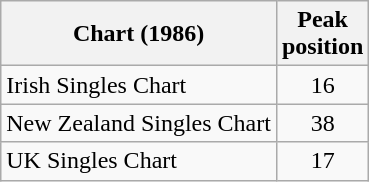<table class="wikitable sortable">
<tr>
<th>Chart (1986)</th>
<th>Peak<br>position</th>
</tr>
<tr>
<td align="left">Irish Singles Chart</td>
<td style="text-align:center;">16</td>
</tr>
<tr>
<td align="left">New Zealand Singles Chart</td>
<td style="text-align:center;">38</td>
</tr>
<tr>
<td align="left">UK Singles Chart</td>
<td style="text-align:center;">17</td>
</tr>
</table>
